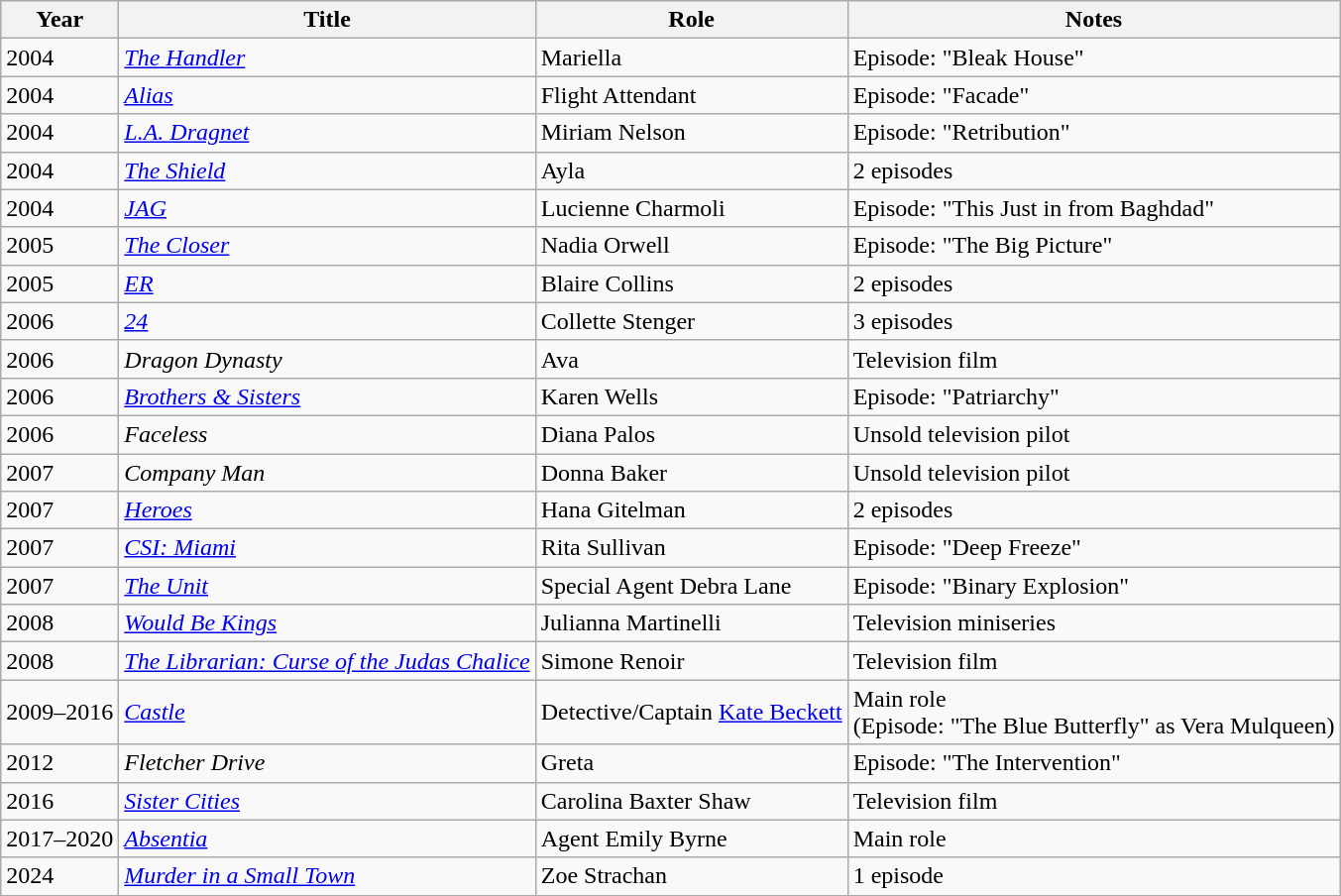<table class="wikitable sortable">
<tr>
<th>Year</th>
<th>Title</th>
<th>Role</th>
<th class="unsortable">Notes</th>
</tr>
<tr>
<td>2004</td>
<td data-sort-value="Handler, The"><em><a href='#'>The Handler</a></em></td>
<td>Mariella</td>
<td>Episode: "Bleak House"</td>
</tr>
<tr>
<td>2004</td>
<td><em><a href='#'>Alias</a></em></td>
<td>Flight Attendant</td>
<td>Episode: "Facade"</td>
</tr>
<tr>
<td>2004</td>
<td><em><a href='#'>L.A. Dragnet</a></em></td>
<td>Miriam Nelson</td>
<td>Episode: "Retribution"</td>
</tr>
<tr>
<td>2004</td>
<td data-sort-value="Shield, The"><em><a href='#'>The Shield</a></em></td>
<td>Ayla</td>
<td>2 episodes</td>
</tr>
<tr>
<td>2004</td>
<td><em><a href='#'>JAG</a></em></td>
<td>Lucienne Charmoli</td>
<td>Episode: "This Just in from Baghdad"</td>
</tr>
<tr>
<td>2005</td>
<td data-sort-value="Closer, The"><em><a href='#'>The Closer</a></em></td>
<td>Nadia Orwell</td>
<td>Episode: "The Big Picture"</td>
</tr>
<tr>
<td>2005</td>
<td><em><a href='#'>ER</a></em></td>
<td>Blaire Collins</td>
<td>2 episodes</td>
</tr>
<tr>
<td>2006</td>
<td><em><a href='#'>24</a></em></td>
<td>Collette Stenger</td>
<td>3 episodes</td>
</tr>
<tr>
<td>2006</td>
<td><em>Dragon Dynasty</em></td>
<td>Ava</td>
<td>Television film</td>
</tr>
<tr>
<td>2006</td>
<td><em><a href='#'>Brothers & Sisters</a></em></td>
<td>Karen Wells</td>
<td>Episode: "Patriarchy"</td>
</tr>
<tr>
<td>2006</td>
<td><em>Faceless</em></td>
<td>Diana Palos</td>
<td>Unsold television pilot</td>
</tr>
<tr>
<td>2007</td>
<td><em>Company Man</em></td>
<td>Donna Baker</td>
<td>Unsold television pilot</td>
</tr>
<tr>
<td>2007</td>
<td><em><a href='#'>Heroes</a></em></td>
<td>Hana Gitelman</td>
<td>2 episodes</td>
</tr>
<tr>
<td>2007</td>
<td><em><a href='#'>CSI: Miami</a></em></td>
<td>Rita Sullivan</td>
<td>Episode: "Deep Freeze"</td>
</tr>
<tr>
<td>2007</td>
<td data-sort-value="Unit, The"><em><a href='#'>The Unit</a></em></td>
<td>Special Agent Debra Lane</td>
<td>Episode: "Binary Explosion"</td>
</tr>
<tr>
<td>2008</td>
<td><em><a href='#'>Would Be Kings</a></em></td>
<td>Julianna Martinelli</td>
<td>Television miniseries</td>
</tr>
<tr>
<td>2008</td>
<td data-sort-value="Librarian: Curse of the Judas Chalice, The"><em><a href='#'>The Librarian: Curse of the Judas Chalice</a></em></td>
<td>Simone Renoir</td>
<td>Television film</td>
</tr>
<tr>
<td>2009–2016</td>
<td><em><a href='#'>Castle</a></em></td>
<td>Detective/Captain <a href='#'>Kate Beckett</a></td>
<td>Main role<br>(Episode: "The Blue Butterfly" as Vera Mulqueen)</td>
</tr>
<tr>
<td>2012</td>
<td><em>Fletcher Drive</em></td>
<td>Greta</td>
<td>Episode: "The Intervention"</td>
</tr>
<tr>
<td>2016</td>
<td><em><a href='#'>Sister Cities</a></em></td>
<td>Carolina Baxter Shaw</td>
<td>Television film</td>
</tr>
<tr>
<td>2017–2020</td>
<td><em><a href='#'>Absentia</a></em></td>
<td>Agent Emily Byrne</td>
<td>Main role</td>
</tr>
<tr>
<td>2024</td>
<td><em><a href='#'>Murder in a Small Town</a></em></td>
<td>Zoe Strachan</td>
<td>1 episode</td>
</tr>
</table>
